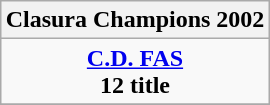<table class="wikitable" style="text-align: center; margin: 0 auto;">
<tr>
<th>Clasura Champions 2002</th>
</tr>
<tr>
<td><strong><a href='#'>C.D. FAS</a> </strong><br><strong>12 title</strong></td>
</tr>
<tr>
</tr>
</table>
